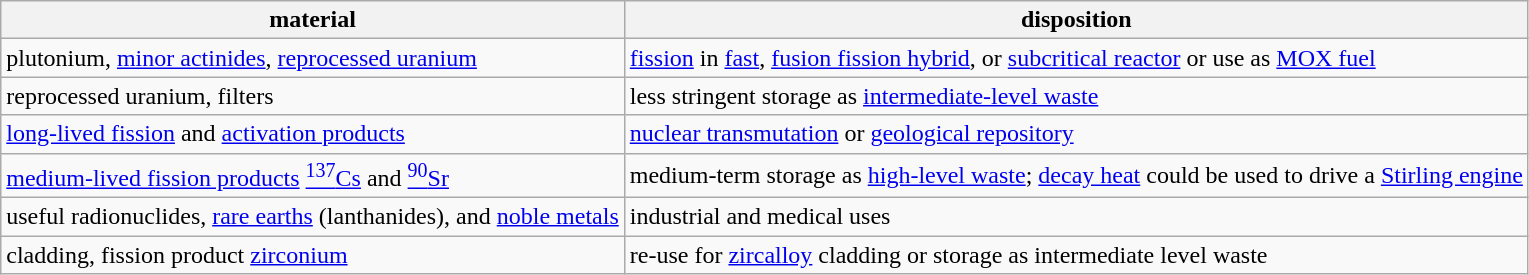<table class="wikitable">
<tr>
<th>material</th>
<th>disposition</th>
</tr>
<tr>
<td>plutonium, <a href='#'>minor actinides</a>, <a href='#'>reprocessed uranium</a></td>
<td><a href='#'>fission</a> in <a href='#'>fast</a>, <a href='#'>fusion fission hybrid</a>, or <a href='#'>subcritical reactor</a> or use as <a href='#'>MOX fuel</a></td>
</tr>
<tr>
<td>reprocessed uranium, filters</td>
<td>less stringent storage as <a href='#'>intermediate-level waste</a></td>
</tr>
<tr>
<td><a href='#'>long-lived fission</a> and <a href='#'>activation products</a></td>
<td><a href='#'>nuclear transmutation</a> or <a href='#'>geological repository</a></td>
</tr>
<tr>
<td><a href='#'>medium-lived fission products</a> <a href='#'><sup>137</sup>Cs</a> and <a href='#'><sup>90</sup>Sr</a></td>
<td>medium-term storage as <a href='#'>high-level waste</a>; <a href='#'>decay heat</a> could be used to drive a <a href='#'>Stirling engine</a></td>
</tr>
<tr>
<td>useful radionuclides, <a href='#'>rare earths</a> (lanthanides), and <a href='#'>noble metals</a></td>
<td>industrial and medical uses</td>
</tr>
<tr>
<td>cladding, fission product <a href='#'>zirconium</a></td>
<td>re-use for <a href='#'>zircalloy</a> cladding or storage as intermediate level waste</td>
</tr>
</table>
